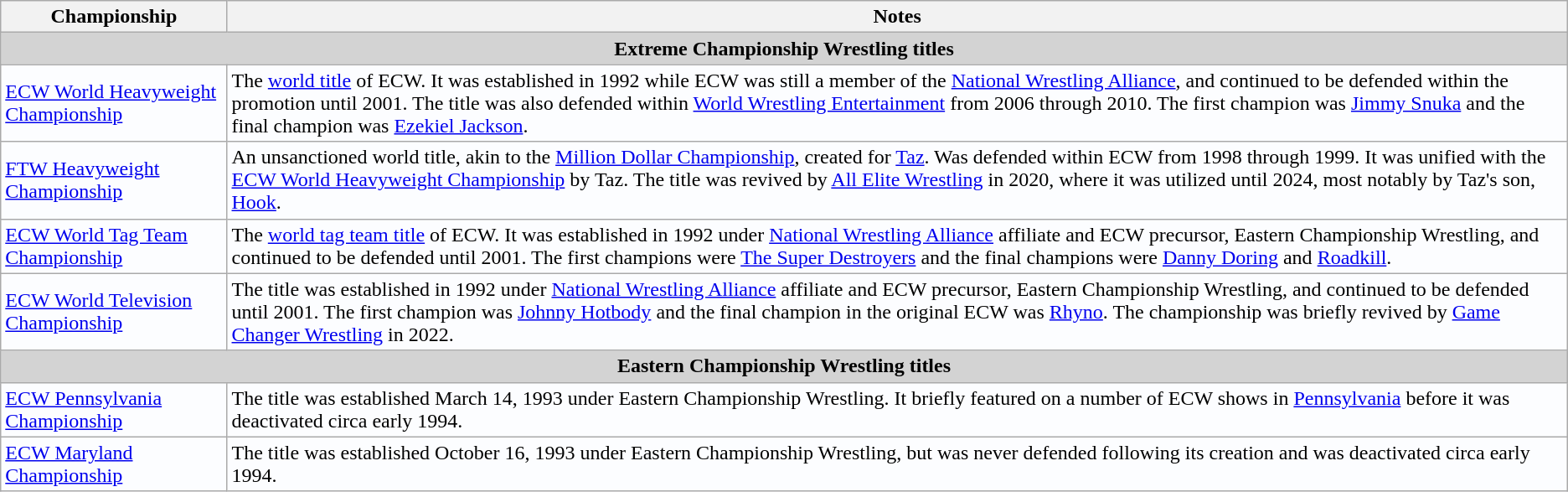<table class="wikitable" style="background:#fcfdff;">
<tr>
<th>Championship</th>
<th>Notes</th>
</tr>
<tr>
<td style="background-color:lightgrey; text-align:center;" colspan="5"><strong>Extreme Championship Wrestling titles</strong></td>
</tr>
<tr>
<td><a href='#'>ECW World Heavyweight Championship</a></td>
<td>The <a href='#'>world title</a> of ECW. It was established in 1992 while ECW was still a member of the <a href='#'>National Wrestling Alliance</a>, and continued to be defended within the promotion until 2001. The title was also defended within <a href='#'>World Wrestling Entertainment</a> from 2006 through 2010. The first champion was <a href='#'>Jimmy Snuka</a> and the final champion was <a href='#'>Ezekiel Jackson</a>.</td>
</tr>
<tr>
<td><a href='#'>FTW Heavyweight Championship</a></td>
<td>An unsanctioned world title, akin to the <a href='#'>Million Dollar Championship</a>, created for <a href='#'>Taz</a>. Was defended within ECW from 1998 through 1999. It was unified with the <a href='#'>ECW World Heavyweight Championship</a> by Taz. The title was revived by <a href='#'>All Elite Wrestling</a> in 2020, where it was utilized until 2024, most notably by Taz's son, <a href='#'>Hook</a>.</td>
</tr>
<tr>
<td><a href='#'>ECW World Tag Team Championship</a></td>
<td>The <a href='#'>world tag team title</a> of ECW. It was established in 1992 under <a href='#'>National Wrestling Alliance</a> affiliate and ECW precursor, Eastern Championship Wrestling, and continued to be defended until 2001. The first champions were <a href='#'>The Super Destroyers</a> and the final champions were <a href='#'>Danny Doring</a> and <a href='#'>Roadkill</a>.</td>
</tr>
<tr>
<td><a href='#'>ECW World Television Championship</a></td>
<td>The title was established in 1992 under <a href='#'>National Wrestling Alliance</a> affiliate and ECW precursor, Eastern Championship Wrestling, and continued to be defended until 2001. The first champion was <a href='#'>Johnny Hotbody</a> and the final champion in the original ECW was <a href='#'>Rhyno</a>. The championship was briefly revived by <a href='#'>Game Changer Wrestling</a> in 2022.</td>
</tr>
<tr>
<td style="background-color:lightgrey; text-align:center;" colspan="3"><strong>Eastern Championship Wrestling titles</strong></td>
</tr>
<tr>
<td><a href='#'>ECW Pennsylvania Championship</a></td>
<td>The title was established March 14, 1993 under Eastern Championship Wrestling. It briefly featured on a number of ECW shows in <a href='#'>Pennsylvania</a> before it was deactivated circa early 1994.</td>
</tr>
<tr>
<td><a href='#'>ECW Maryland Championship</a></td>
<td>The title was established October 16, 1993 under Eastern Championship Wrestling, but was never defended following its creation and was deactivated circa early 1994.</td>
</tr>
</table>
